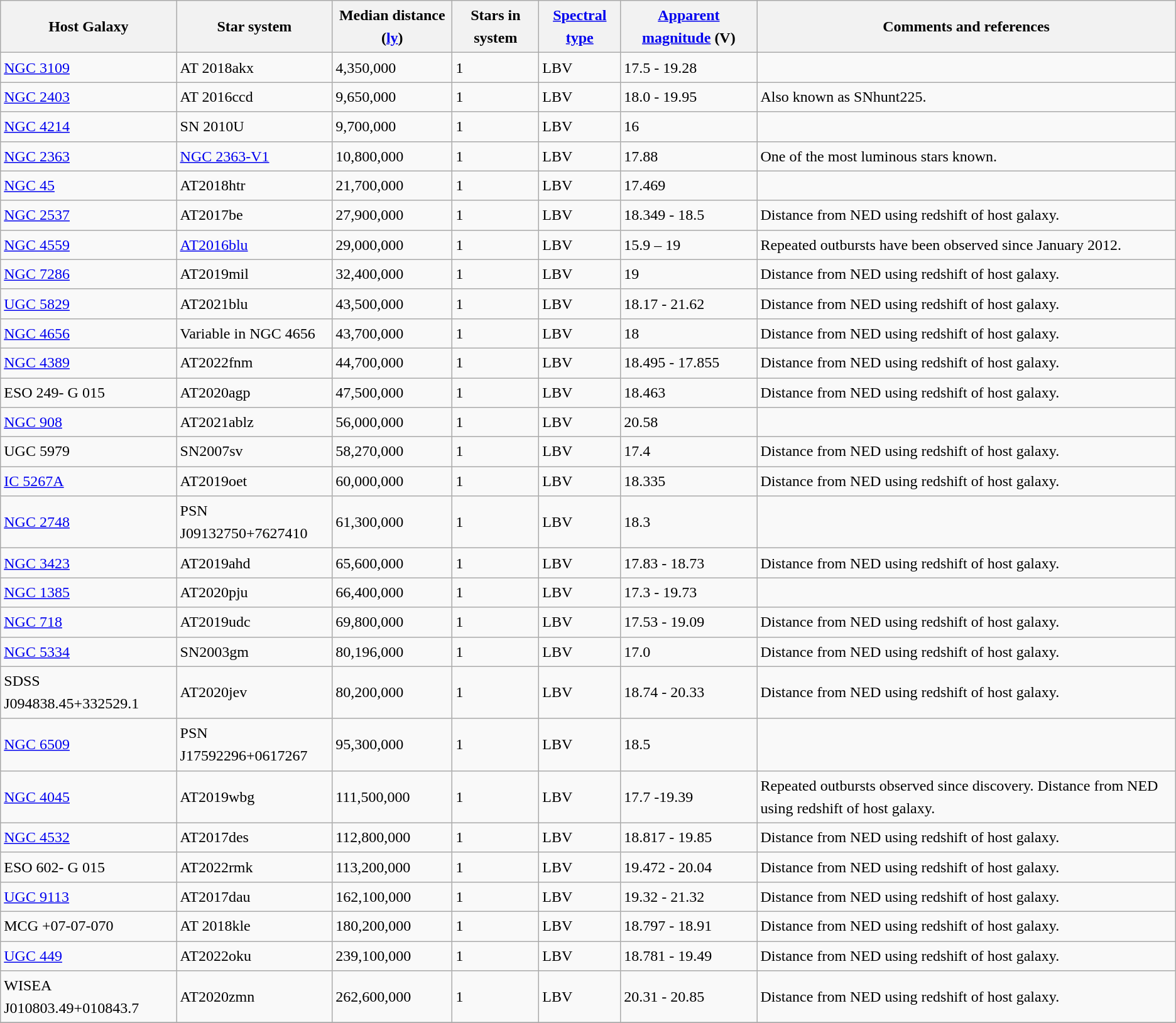<table class="wikitable sortable" style="font-size:1.00em; line-height:1.5em; position:relative;">
<tr>
<th scope="col">Host Galaxy</th>
<th scope="col">Star system</th>
<th scope="col">Median distance (<a href='#'>ly</a>)</th>
<th scope="col">Stars in system</th>
<th scope="col"><a href='#'>Spectral type</a></th>
<th scope="col"><a href='#'>Apparent magnitude</a> (V)</th>
<th scope="col">Comments and references</th>
</tr>
<tr>
<td><a href='#'>NGC 3109</a></td>
<td>AT 2018akx</td>
<td>4,350,000</td>
<td>1</td>
<td>LBV</td>
<td>17.5 - 19.28</td>
<td></td>
</tr>
<tr>
<td><a href='#'>NGC 2403</a></td>
<td>AT 2016ccd</td>
<td>9,650,000</td>
<td>1</td>
<td>LBV</td>
<td>18.0 - 19.95</td>
<td>Also known as SNhunt225.</td>
</tr>
<tr>
<td><a href='#'>NGC 4214</a></td>
<td>SN 2010U</td>
<td>9,700,000</td>
<td>1</td>
<td>LBV</td>
<td>16</td>
<td></td>
</tr>
<tr>
<td><a href='#'>NGC 2363</a></td>
<td><a href='#'>NGC 2363-V1</a></td>
<td>10,800,000</td>
<td>1</td>
<td>LBV</td>
<td>17.88</td>
<td>One of the most luminous stars known.</td>
</tr>
<tr>
<td><a href='#'>NGC 45</a></td>
<td>AT2018htr</td>
<td>21,700,000</td>
<td>1</td>
<td>LBV</td>
<td>17.469</td>
<td></td>
</tr>
<tr>
<td><a href='#'>NGC 2537</a></td>
<td>AT2017be</td>
<td>27,900,000</td>
<td>1</td>
<td>LBV</td>
<td>18.349 - 18.5</td>
<td>Distance from NED using redshift of host galaxy.</td>
</tr>
<tr>
<td><a href='#'>NGC 4559</a></td>
<td><a href='#'>AT2016blu</a></td>
<td>29,000,000</td>
<td>1</td>
<td>LBV</td>
<td>15.9 – 19</td>
<td>Repeated outbursts have been observed since January 2012.</td>
</tr>
<tr>
<td><a href='#'>NGC 7286</a></td>
<td>AT2019mil</td>
<td>32,400,000</td>
<td>1</td>
<td>LBV</td>
<td>19</td>
<td>Distance from NED using redshift of host galaxy.</td>
</tr>
<tr>
<td><a href='#'>UGC 5829</a></td>
<td>AT2021blu</td>
<td>43,500,000</td>
<td>1</td>
<td>LBV</td>
<td>18.17 - 21.62</td>
<td>Distance from NED using redshift of host galaxy.</td>
</tr>
<tr>
<td><a href='#'>NGC 4656</a></td>
<td>Variable in NGC 4656</td>
<td>43,700,000</td>
<td>1</td>
<td>LBV</td>
<td>18</td>
<td>Distance from NED using redshift of host galaxy.</td>
</tr>
<tr>
<td><a href='#'>NGC 4389</a></td>
<td>AT2022fnm</td>
<td>44,700,000</td>
<td>1</td>
<td>LBV</td>
<td>18.495 - 17.855</td>
<td>Distance from NED using redshift of host galaxy.</td>
</tr>
<tr>
<td>ESO 249- G 015</td>
<td>AT2020agp</td>
<td>47,500,000</td>
<td>1</td>
<td>LBV</td>
<td>18.463</td>
<td>Distance from NED using redshift of host galaxy.</td>
</tr>
<tr>
<td><a href='#'>NGC 908</a></td>
<td>AT2021ablz</td>
<td>56,000,000</td>
<td>1</td>
<td>LBV</td>
<td>20.58</td>
<td></td>
</tr>
<tr>
<td>UGC 5979</td>
<td>SN2007sv</td>
<td>58,270,000</td>
<td>1</td>
<td>LBV</td>
<td>17.4</td>
<td>Distance from NED using redshift of host galaxy.</td>
</tr>
<tr>
<td><a href='#'>IC 5267A</a></td>
<td>AT2019oet</td>
<td>60,000,000</td>
<td>1</td>
<td>LBV</td>
<td>18.335</td>
<td>Distance from NED using redshift of host galaxy.</td>
</tr>
<tr>
<td><a href='#'>NGC 2748</a></td>
<td>PSN J09132750+7627410</td>
<td>61,300,000</td>
<td>1</td>
<td>LBV</td>
<td>18.3</td>
<td></td>
</tr>
<tr>
<td><a href='#'>NGC 3423</a></td>
<td>AT2019ahd</td>
<td>65,600,000</td>
<td>1</td>
<td>LBV</td>
<td>17.83 - 18.73</td>
<td>Distance from NED using redshift of host galaxy.</td>
</tr>
<tr>
<td><a href='#'>NGC 1385</a></td>
<td>AT2020pju</td>
<td>66,400,000</td>
<td>1</td>
<td>LBV</td>
<td>17.3 - 19.73</td>
<td></td>
</tr>
<tr>
<td><a href='#'>NGC 718</a></td>
<td>AT2019udc</td>
<td>69,800,000</td>
<td>1</td>
<td>LBV</td>
<td>17.53 - 19.09</td>
<td>Distance from NED using redshift of host galaxy.</td>
</tr>
<tr>
<td><a href='#'>NGC 5334</a></td>
<td>SN2003gm</td>
<td>80,196,000</td>
<td>1</td>
<td>LBV</td>
<td>17.0</td>
<td>Distance from NED using redshift of host galaxy.</td>
</tr>
<tr>
<td>SDSS J094838.45+332529.1</td>
<td>AT2020jev</td>
<td>80,200,000</td>
<td>1</td>
<td>LBV</td>
<td>18.74 - 20.33</td>
<td>Distance from NED using redshift of host galaxy.</td>
</tr>
<tr>
<td><a href='#'>NGC 6509</a></td>
<td>PSN J17592296+0617267</td>
<td>95,300,000</td>
<td>1</td>
<td>LBV</td>
<td>18.5</td>
<td></td>
</tr>
<tr>
<td><a href='#'>NGC 4045</a></td>
<td>AT2019wbg</td>
<td>111,500,000</td>
<td>1</td>
<td>LBV</td>
<td>17.7 -19.39</td>
<td>Repeated outbursts observed since discovery. Distance from NED using redshift of host galaxy.</td>
</tr>
<tr>
<td><a href='#'>NGC 4532</a></td>
<td>AT2017des</td>
<td>112,800,000</td>
<td>1</td>
<td>LBV</td>
<td>18.817 - 19.85</td>
<td>Distance from NED using redshift of host galaxy.</td>
</tr>
<tr>
<td>ESO 602- G 015</td>
<td>AT2022rmk</td>
<td>113,200,000</td>
<td>1</td>
<td>LBV</td>
<td>19.472 - 20.04</td>
<td>Distance from NED using redshift of host galaxy.</td>
</tr>
<tr>
<td><a href='#'>UGC 9113</a></td>
<td>AT2017dau</td>
<td>162,100,000</td>
<td>1</td>
<td>LBV</td>
<td>19.32 - 21.32</td>
<td>Distance from NED using redshift of host galaxy.</td>
</tr>
<tr>
<td>MCG +07-07-070</td>
<td>AT 2018kle</td>
<td>180,200,000</td>
<td>1</td>
<td>LBV</td>
<td>18.797 - 18.91</td>
<td>Distance from NED using redshift of host galaxy.</td>
</tr>
<tr>
<td><a href='#'>UGC 449</a></td>
<td>AT2022oku</td>
<td>239,100,000</td>
<td>1</td>
<td>LBV</td>
<td>18.781 - 19.49</td>
<td>Distance from NED using redshift of host galaxy.</td>
</tr>
<tr>
<td>WISEA J010803.49+010843.7</td>
<td>AT2020zmn</td>
<td>262,600,000</td>
<td>1</td>
<td>LBV</td>
<td>20.31 - 20.85</td>
<td>Distance from NED using redshift of host galaxy.</td>
</tr>
<tr>
</tr>
</table>
